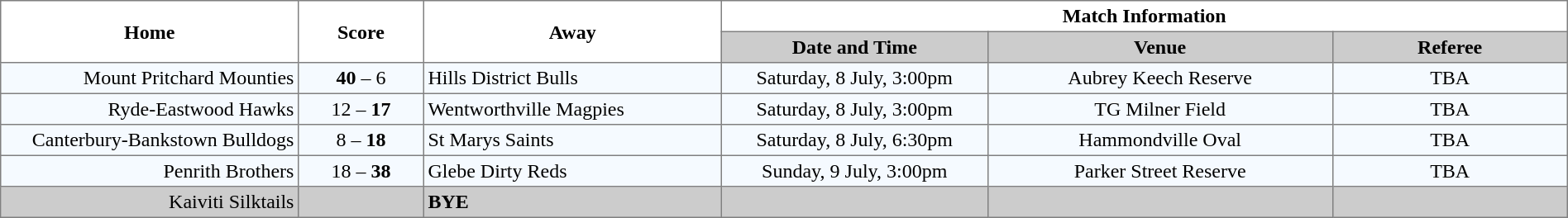<table width="100%" cellspacing="0" cellpadding="3" border="1" style="border-collapse:collapse;  text-align:center;">
<tr>
<th rowspan="2" width="19%">Home</th>
<th rowspan="2" width="8%">Score</th>
<th rowspan="2" width="19%">Away</th>
<th colspan="3">Match Information</th>
</tr>
<tr style="background:#CCCCCC">
<th width="17%">Date and Time</th>
<th width="22%">Venue</th>
<th width="50%">Referee</th>
</tr>
<tr style="text-align:center; background:#f5faff;">
<td align="right">Mount Pritchard Mounties </td>
<td><strong>40</strong> – 6</td>
<td align="left"> Hills District Bulls</td>
<td>Saturday, 8 July, 3:00pm</td>
<td>Aubrey Keech Reserve</td>
<td>TBA</td>
</tr>
<tr style="text-align:center; background:#f5faff;">
<td align="right">Ryde-Eastwood Hawks </td>
<td>12 – <strong>17</strong></td>
<td align="left"> Wentworthville Magpies</td>
<td>Saturday, 8 July, 3:00pm</td>
<td>TG Milner Field</td>
<td>TBA</td>
</tr>
<tr style="text-align:center; background:#f5faff;">
<td align="right">Canterbury-Bankstown Bulldogs </td>
<td>8 – <strong>18</strong></td>
<td align="left"> St Marys Saints</td>
<td>Saturday, 8 July, 6:30pm</td>
<td>Hammondville Oval</td>
<td>TBA</td>
</tr>
<tr style="text-align:center; background:#f5faff;">
<td align="right">Penrith Brothers </td>
<td>18 – <strong>38</strong></td>
<td align="left"> Glebe Dirty Reds</td>
<td>Sunday, 9 July, 3:00pm</td>
<td>Parker Street Reserve</td>
<td>TBA</td>
</tr>
<tr style="text-align:center; background:#CCCCCC;">
<td align="right">Kaiviti Silktails </td>
<td></td>
<td align="left"><strong>BYE</strong></td>
<td></td>
<td></td>
<td></td>
</tr>
</table>
